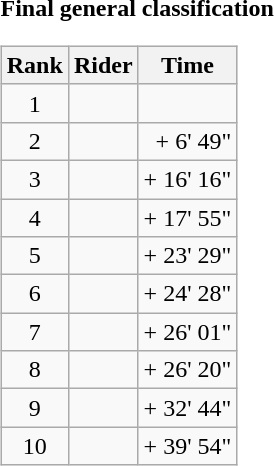<table>
<tr>
<td><strong>Final general classification</strong><br><table class="wikitable">
<tr>
<th scope="col">Rank</th>
<th scope="col">Rider</th>
<th scope="col">Time</th>
</tr>
<tr>
<td style="text-align:center;">1</td>
<td></td>
<td style="text-align:right;"></td>
</tr>
<tr>
<td style="text-align:center;">2</td>
<td></td>
<td style="text-align:right;">+ 6' 49"</td>
</tr>
<tr>
<td style="text-align:center;">3</td>
<td></td>
<td style="text-align:right;">+ 16' 16"</td>
</tr>
<tr>
<td style="text-align:center;">4</td>
<td></td>
<td style="text-align:right;">+ 17' 55"</td>
</tr>
<tr>
<td style="text-align:center;">5</td>
<td></td>
<td style="text-align:right;">+ 23' 29"</td>
</tr>
<tr>
<td style="text-align:center;">6</td>
<td></td>
<td style="text-align:right;">+ 24' 28"</td>
</tr>
<tr>
<td style="text-align:center;">7</td>
<td></td>
<td style="text-align:right;">+ 26' 01"</td>
</tr>
<tr>
<td style="text-align:center;">8</td>
<td></td>
<td style="text-align:right;">+ 26' 20"</td>
</tr>
<tr>
<td style="text-align:center;">9</td>
<td></td>
<td style="text-align:right;">+ 32' 44"</td>
</tr>
<tr>
<td style="text-align:center;">10</td>
<td></td>
<td style="text-align:right;">+ 39' 54"</td>
</tr>
</table>
</td>
</tr>
</table>
